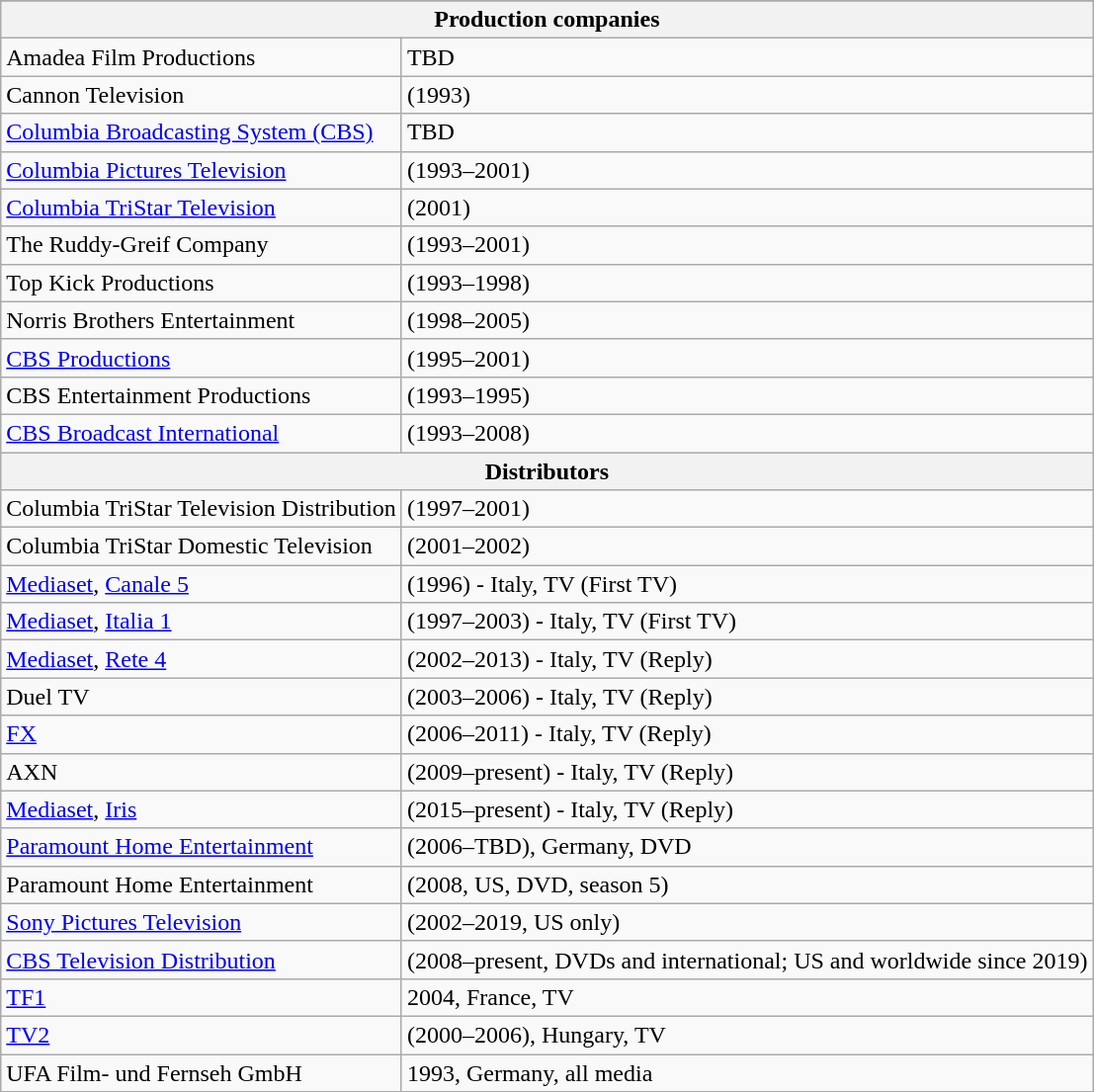<table class="wikitable">
<tr bgcolor="#CCCCCC">
</tr>
<tr>
<th colspan="2" !style="background-color: #CCCCCC;">Production companies</th>
</tr>
<tr>
<td>Amadea Film Productions</td>
<td>TBD</td>
</tr>
<tr>
<td>Cannon Television</td>
<td>(1993)</td>
</tr>
<tr>
<td><a href='#'>Columbia Broadcasting System (CBS)</a></td>
<td>TBD</td>
</tr>
<tr>
<td><a href='#'>Columbia Pictures Television</a></td>
<td>(1993–2001)</td>
</tr>
<tr>
<td><a href='#'>Columbia TriStar Television</a></td>
<td>(2001)</td>
</tr>
<tr>
<td>The Ruddy-Greif Company</td>
<td>(1993–2001)</td>
</tr>
<tr>
<td>Top Kick Productions</td>
<td>(1993–1998)</td>
</tr>
<tr>
<td>Norris Brothers Entertainment</td>
<td>(1998–2005)</td>
</tr>
<tr>
<td><a href='#'>CBS Productions</a></td>
<td>(1995–2001)</td>
</tr>
<tr>
<td>CBS Entertainment Productions</td>
<td>(1993–1995)</td>
</tr>
<tr>
<td><a href='#'>CBS Broadcast International</a></td>
<td>(1993–2008)</td>
</tr>
<tr>
<th colspan="2" !style="background-color: #CCCCCC;">Distributors</th>
</tr>
<tr>
<td>Columbia TriStar Television Distribution</td>
<td>(1997–2001)</td>
</tr>
<tr>
<td>Columbia TriStar Domestic Television</td>
<td>(2001–2002)</td>
</tr>
<tr>
<td><a href='#'>Mediaset</a>, <a href='#'>Canale 5</a></td>
<td>(1996) - Italy, TV (First TV)</td>
</tr>
<tr>
<td><a href='#'>Mediaset</a>, <a href='#'>Italia 1</a></td>
<td>(1997–2003) - Italy, TV (First TV)</td>
</tr>
<tr>
<td><a href='#'>Mediaset</a>, <a href='#'>Rete 4</a></td>
<td>(2002–2013) - Italy, TV (Reply)</td>
</tr>
<tr>
<td>Duel TV</td>
<td>(2003–2006) - Italy, TV (Reply)</td>
</tr>
<tr>
<td><a href='#'>FX</a></td>
<td>(2006–2011) - Italy, TV (Reply)</td>
</tr>
<tr>
<td>AXN</td>
<td>(2009–present) - Italy, TV (Reply)</td>
</tr>
<tr>
<td><a href='#'>Mediaset</a>, <a href='#'>Iris</a></td>
<td>(2015–present) - Italy, TV (Reply)</td>
</tr>
<tr>
<td><a href='#'>Paramount Home Entertainment</a></td>
<td>(2006–TBD), Germany, DVD</td>
</tr>
<tr>
<td>Paramount Home Entertainment</td>
<td>(2008, US, DVD, season 5)</td>
</tr>
<tr>
<td><a href='#'>Sony Pictures Television</a></td>
<td>(2002–2019, US only)</td>
</tr>
<tr>
<td><a href='#'>CBS Television Distribution</a></td>
<td>(2008–present, DVDs and international; US and worldwide since 2019)</td>
</tr>
<tr>
<td><a href='#'>TF1</a></td>
<td>2004, France, TV</td>
</tr>
<tr>
<td><a href='#'>TV2</a></td>
<td>(2000–2006), Hungary, TV</td>
</tr>
<tr>
<td>UFA Film- und Fernseh GmbH</td>
<td>1993, Germany, all media</td>
</tr>
</table>
